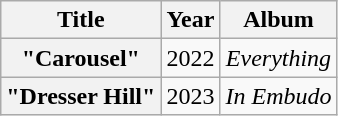<table class="wikitable plainrowheaders" style="text-align:center;">
<tr>
<th scope="col">Title</th>
<th scope="col">Year</th>
<th scope="col">Album</th>
</tr>
<tr>
<th scope="row">"Carousel"<br></th>
<td>2022</td>
<td><em>Everything</em></td>
</tr>
<tr>
<th scope="row">"Dresser Hill"<br></th>
<td>2023</td>
<td><em>In Embudo</em></td>
</tr>
</table>
